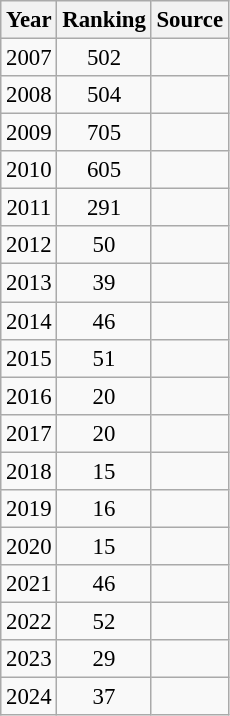<table class="wikitable" style="text-align:center; font-size: 95%;">
<tr>
<th>Year</th>
<th>Ranking</th>
<th>Source</th>
</tr>
<tr>
<td>2007</td>
<td>502</td>
<td></td>
</tr>
<tr>
<td>2008</td>
<td>504</td>
<td></td>
</tr>
<tr>
<td>2009</td>
<td>705</td>
<td></td>
</tr>
<tr>
<td>2010</td>
<td>605</td>
<td></td>
</tr>
<tr>
<td>2011</td>
<td>291</td>
<td></td>
</tr>
<tr>
<td>2012</td>
<td>50</td>
<td></td>
</tr>
<tr>
<td>2013</td>
<td>39</td>
<td></td>
</tr>
<tr>
<td>2014</td>
<td>46</td>
<td></td>
</tr>
<tr>
<td>2015</td>
<td>51</td>
<td></td>
</tr>
<tr>
<td>2016</td>
<td>20</td>
<td></td>
</tr>
<tr>
<td>2017</td>
<td>20</td>
<td></td>
</tr>
<tr>
<td>2018</td>
<td>15</td>
<td></td>
</tr>
<tr>
<td>2019</td>
<td>16</td>
<td></td>
</tr>
<tr>
<td>2020</td>
<td>15</td>
<td></td>
</tr>
<tr>
<td>2021</td>
<td>46</td>
<td></td>
</tr>
<tr>
<td>2022</td>
<td>52</td>
<td></td>
</tr>
<tr>
<td>2023</td>
<td>29</td>
<td></td>
</tr>
<tr>
<td>2024</td>
<td>37</td>
<td></td>
</tr>
</table>
